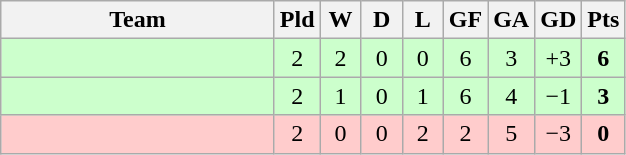<table class="wikitable" style="text-align:center;">
<tr>
<th width=175>Team</th>
<th width=20 abbr="Played">Pld</th>
<th width=20 abbr="Won">W</th>
<th width=20 abbr="Drawn">D</th>
<th width=20 abbr="Lost">L</th>
<th width=20 abbr="Goals for">GF</th>
<th width=20 abbr="Goals against">GA</th>
<th width=20 abbr="Goal difference">GD</th>
<th width=20 abbr="Points">Pts</th>
</tr>
<tr bgcolor=#ccffcc>
<td align=left></td>
<td>2</td>
<td>2</td>
<td>0</td>
<td>0</td>
<td>6</td>
<td>3</td>
<td>+3</td>
<td><strong>6</strong></td>
</tr>
<tr bgcolor=#ccffcc>
<td align=left></td>
<td>2</td>
<td>1</td>
<td>0</td>
<td>1</td>
<td>6</td>
<td>4</td>
<td>−1</td>
<td><strong>3</strong></td>
</tr>
<tr bgcolor=#ffcccc>
<td align=left></td>
<td>2</td>
<td>0</td>
<td>0</td>
<td>2</td>
<td>2</td>
<td>5</td>
<td>−3</td>
<td><strong>0</strong></td>
</tr>
</table>
